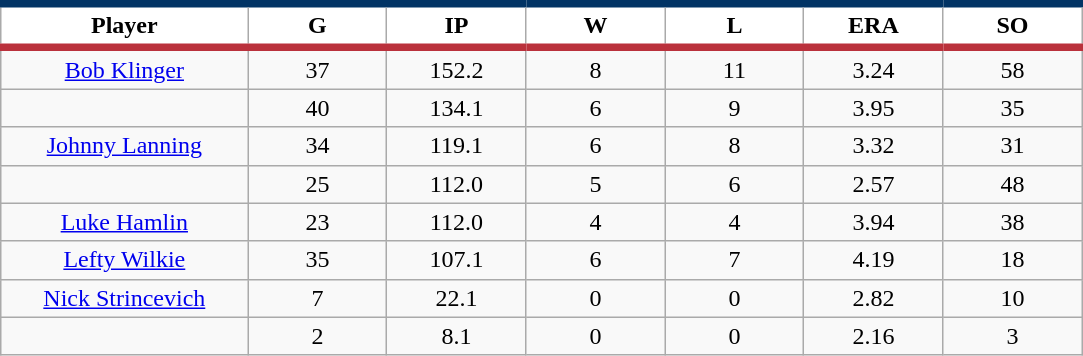<table class="wikitable sortable">
<tr>
<th style="background:#FFFFFF; border-top:#023465 5px solid; border-bottom:#ba313c 5px solid;" width="16%">Player</th>
<th style="background:#FFFFFF; border-top:#023465 5px solid; border-bottom:#ba313c 5px solid;" width="9%">G</th>
<th style="background:#FFFFFF; border-top:#023465 5px solid; border-bottom:#ba313c 5px solid;" width="9%">IP</th>
<th style="background:#FFFFFF; border-top:#023465 5px solid; border-bottom:#ba313c 5px solid;" width="9%">W</th>
<th style="background:#FFFFFF; border-top:#023465 5px solid; border-bottom:#ba313c 5px solid;" width="9%">L</th>
<th style="background:#FFFFFF; border-top:#023465 5px solid; border-bottom:#ba313c 5px solid;" width="9%">ERA</th>
<th style="background:#FFFFFF; border-top:#023465 5px solid; border-bottom:#ba313c 5px solid;" width="9%">SO</th>
</tr>
<tr align="center">
<td><a href='#'>Bob Klinger</a></td>
<td>37</td>
<td>152.2</td>
<td>8</td>
<td>11</td>
<td>3.24</td>
<td>58</td>
</tr>
<tr align="center">
<td></td>
<td>40</td>
<td>134.1</td>
<td>6</td>
<td>9</td>
<td>3.95</td>
<td>35</td>
</tr>
<tr align="center">
<td><a href='#'>Johnny Lanning</a></td>
<td>34</td>
<td>119.1</td>
<td>6</td>
<td>8</td>
<td>3.32</td>
<td>31</td>
</tr>
<tr align="center">
<td></td>
<td>25</td>
<td>112.0</td>
<td>5</td>
<td>6</td>
<td>2.57</td>
<td>48</td>
</tr>
<tr align="center">
<td><a href='#'>Luke Hamlin</a></td>
<td>23</td>
<td>112.0</td>
<td>4</td>
<td>4</td>
<td>3.94</td>
<td>38</td>
</tr>
<tr align="center">
<td><a href='#'>Lefty Wilkie</a></td>
<td>35</td>
<td>107.1</td>
<td>6</td>
<td>7</td>
<td>4.19</td>
<td>18</td>
</tr>
<tr align="center">
<td><a href='#'>Nick Strincevich</a></td>
<td>7</td>
<td>22.1</td>
<td>0</td>
<td>0</td>
<td>2.82</td>
<td>10</td>
</tr>
<tr align="center">
<td></td>
<td>2</td>
<td>8.1</td>
<td>0</td>
<td>0</td>
<td>2.16</td>
<td>3</td>
</tr>
</table>
